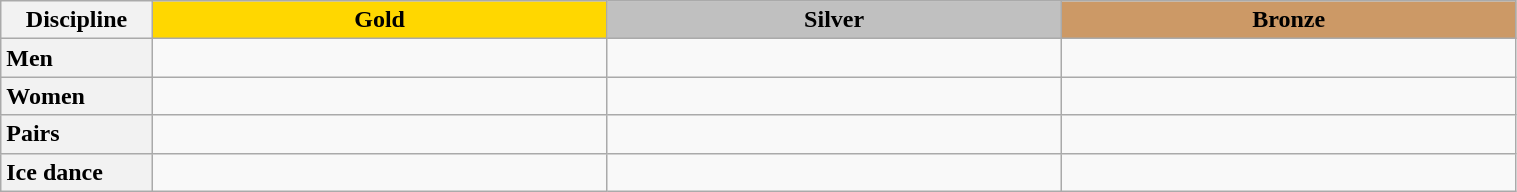<table class="wikitable unsortable" style="text-align:left; width:80%">
<tr>
<th scope="col" style="text-align:center; width:10%">Discipline</th>
<td scope="col" style="text-align:center; width:30%; background:gold"><strong>Gold</strong></td>
<td scope="col" style="text-align:center; width:30%; background:silver"><strong>Silver</strong></td>
<td scope="col" style="text-align:center; width:30%; background:#c96"><strong>Bronze</strong></td>
</tr>
<tr>
<th scope="row" style="text-align:left">Men</th>
<td></td>
<td></td>
<td></td>
</tr>
<tr>
<th scope="row" style="text-align:left">Women</th>
<td></td>
<td></td>
<td></td>
</tr>
<tr>
<th scope="row" style="text-align:left">Pairs</th>
<td></td>
<td></td>
<td></td>
</tr>
<tr>
<th scope="row" style="text-align:left">Ice dance</th>
<td></td>
<td></td>
<td></td>
</tr>
</table>
